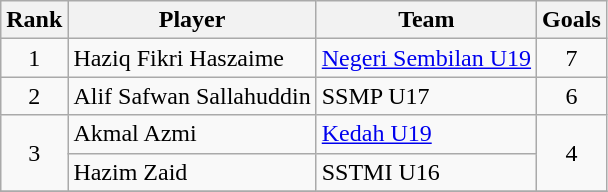<table class="wikitable sortable" style="text-align:center">
<tr>
<th>Rank</th>
<th>Player</th>
<th>Team</th>
<th>Goals</th>
</tr>
<tr>
<td rowspan="1">1</td>
<td align="left">Haziq Fikri Haszaime</td>
<td align="left"> <a href='#'>Negeri Sembilan U19</a></td>
<td rowspan="1">7</td>
</tr>
<tr>
<td rowspan="1">2</td>
<td align="left">Alif Safwan Sallahuddin</td>
<td align="left"> SSMP U17</td>
<td rowspan="1">6</td>
</tr>
<tr>
<td rowspan="2">3</td>
<td align="left">Akmal Azmi</td>
<td align="left"> <a href='#'>Kedah U19</a></td>
<td rowspan="2">4</td>
</tr>
<tr>
<td align="left">Hazim Zaid</td>
<td align="left"> SSTMI U16</td>
</tr>
<tr>
</tr>
</table>
